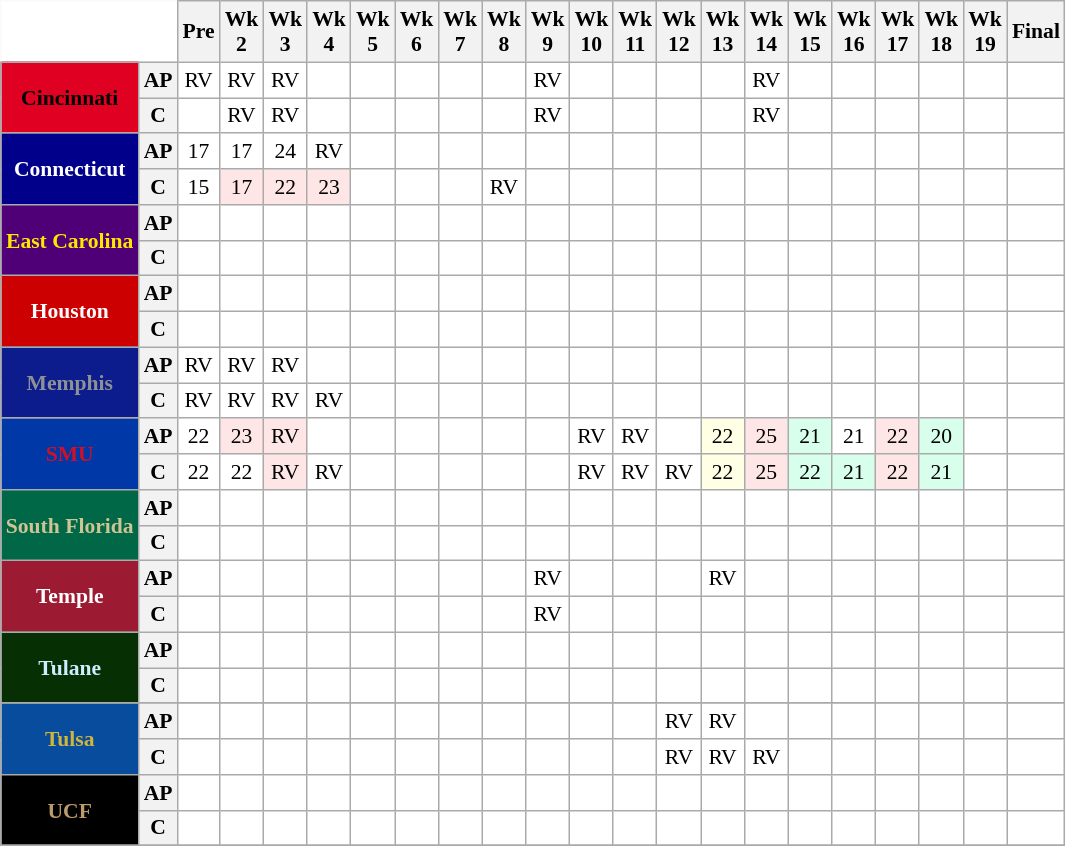<table class="wikitable" style="white-space:nowrap;font-size:90%;">
<tr>
<th colspan=2 style="background:white; border-top-style:hidden; border-left-style:hidden;"> </th>
<th>Pre</th>
<th>Wk<br>2</th>
<th>Wk<br>3</th>
<th>Wk<br>4</th>
<th>Wk<br>5</th>
<th>Wk<br>6</th>
<th>Wk<br>7</th>
<th>Wk<br>8</th>
<th>Wk<br>9</th>
<th>Wk<br>10</th>
<th>Wk<br>11</th>
<th>Wk<br>12</th>
<th>Wk<br>13</th>
<th>Wk<br>14</th>
<th>Wk<br>15</th>
<th>Wk<br>16</th>
<th>Wk<br>17</th>
<th>Wk<br>18</th>
<th>Wk<br>19</th>
<th>Final</th>
</tr>
<tr style="text-align:center;">
<th rowspan=2 style="background:#e00122; color:#000000;">Cincinnati</th>
<th>AP</th>
<td style="background:#FFF;">RV </td>
<td style="background:#FFF;">RV </td>
<td style="background:#FFF;">RV </td>
<td style="background:#FFF;"></td>
<td style="background:#FFF;"></td>
<td style="background:#FFF;"></td>
<td style="background:#FFF;"></td>
<td style="background:#FFF;"></td>
<td style="background:#FFF;">RV </td>
<td style="background:#FFF;"></td>
<td style="background:#FFF;"></td>
<td style="background:#FFF;"></td>
<td style="background:#FFF;"></td>
<td style="background:#FFF;">RV </td>
<td style="background:#FFF;"></td>
<td style="background:#FFF;"></td>
<td style="background:#FFF;"></td>
<td style="background:#FFF;"></td>
<td style="background:#FFF;"></td>
<td style="background:#FFF;"></td>
</tr>
<tr style="text-align:center;">
<th>C</th>
<td style="background:#FFF;"></td>
<td style="background:#FFF;">RV </td>
<td style="background:#FFF;">RV </td>
<td style="background:#FFF;"></td>
<td style="background:#FFF;"></td>
<td style="background:#FFF;"></td>
<td style="background:#FFF;"></td>
<td style="background:#FFF;"></td>
<td style="background:#FFF;">RV </td>
<td style="background:#FFF;"></td>
<td style="background:#FFF;"></td>
<td style="background:#FFF;"></td>
<td style="background:#FFF;"></td>
<td style="background:#FFF;">RV </td>
<td style="background:#FFF;"></td>
<td style="background:#FFF;"></td>
<td style="background:#FFF;"></td>
<td style="background:#FFF;"></td>
<td style="background:#FFF;"></td>
<td style="background:#FFF;"></td>
</tr>
<tr style="text-align:center;">
<th rowspan=2 style="background:darkblue; color:#FFFFFF;">Connecticut</th>
<th>AP</th>
<td style="background:#FFF;">17 </td>
<td style="background:#FFF;">17 </td>
<td style="background:#FFF;">24 </td>
<td style="background:#FFF;">RV </td>
<td style="background:#FFF;"></td>
<td style="background:#FFF;"></td>
<td style="background:#FFF;"></td>
<td style="background:#FFF;"></td>
<td style="background:#FFF;"></td>
<td style="background:#FFF;"></td>
<td style="background:#FFF;"></td>
<td style="background:#FFF;"></td>
<td style="background:#FFF;"></td>
<td style="background:#FFF;"></td>
<td style="background:#FFF;"></td>
<td style="background:#FFF;"></td>
<td style="background:#FFF;"></td>
<td style="background:#FFF;"></td>
<td style="background:#FFF;"></td>
<td style="background:#FFF;"></td>
</tr>
<tr style="text-align:center;">
<th>C</th>
<td style="background:#FFF;">15 </td>
<td style="background:#ffe6e6;">17 </td>
<td style="background:#ffe6e6;">22  </td>
<td style="background:#ffe6e6;">23 </td>
<td style="background:#FFF;"></td>
<td style="background:#FFF;"></td>
<td style="background:#FFF;"></td>
<td style="background:#FFF;">RV </td>
<td style="background:#FFF;"></td>
<td style="background:#FFF;"></td>
<td style="background:#FFF;"></td>
<td style="background:#FFF;"></td>
<td style="background:#FFF;"></td>
<td style="background:#FFF;"></td>
<td style="background:#FFF;"></td>
<td style="background:#FFF;"></td>
<td style="background:#FFF;"></td>
<td style="background:#FFF;"></td>
<td style="background:#FFF;"></td>
<td style="background:#FFF;"></td>
</tr>
<tr style="text-align:center;">
<th rowspan=2 style="background:#4F0076; color:#FFE600;">East Carolina</th>
<th>AP</th>
<td style="background:#FFF;"></td>
<td style="background:#FFF;"></td>
<td style="background:#FFF;"></td>
<td style="background:#FFF;"></td>
<td style="background:#FFF;"></td>
<td style="background:#FFF;"></td>
<td style="background:#FFF;"></td>
<td style="background:#FFF;"></td>
<td style="background:#FFF;"></td>
<td style="background:#FFF;"></td>
<td style="background:#FFF;"></td>
<td style="background:#FFF;"></td>
<td style="background:#FFF;"></td>
<td style="background:#FFF;"></td>
<td style="background:#FFF;"></td>
<td style="background:#FFF;"></td>
<td style="background:#FFF;"></td>
<td style="background:#FFF;"></td>
<td style="background:#FFF;"></td>
<td style="background:#FFF;"></td>
</tr>
<tr style="text-align:center;">
<th>C</th>
<td style="background:#FFF;"></td>
<td style="background:#FFF;"></td>
<td style="background:#FFF;"></td>
<td style="background:#FFF;"></td>
<td style="background:#FFF;"></td>
<td style="background:#FFF;"></td>
<td style="background:#FFF;"></td>
<td style="background:#FFF;"></td>
<td style="background:#FFF;"></td>
<td style="background:#FFF;"></td>
<td style="background:#FFF;"></td>
<td style="background:#FFF;"></td>
<td style="background:#FFF;"></td>
<td style="background:#FFF;"></td>
<td style="background:#FFF;"></td>
<td style="background:#FFF;"></td>
<td style="background:#FFF;"></td>
<td style="background:#FFF;"></td>
<td style="background:#FFF;"></td>
<td style="background:#FFF;"></td>
</tr>
<tr style="text-align:center;">
<th rowspan=2 style="background:#CC0000; color:#FFFFFF;">Houston</th>
<th>AP</th>
<td style="background:#FFF;"></td>
<td style="background:#FFF;"></td>
<td style="background:#FFF;"></td>
<td style="background:#FFF;"></td>
<td style="background:#FFF;"></td>
<td style="background:#FFF;"></td>
<td style="background:#FFF;"></td>
<td style="background:#FFF;"></td>
<td style="background:#FFF;"></td>
<td style="background:#FFF;"></td>
<td style="background:#FFF;"></td>
<td style="background:#FFF;"></td>
<td style="background:#FFF;"></td>
<td style="background:#FFF;"></td>
<td style="background:#FFF;"></td>
<td style="background:#FFF;"></td>
<td style="background:#FFF;"></td>
<td style="background:#FFF;"></td>
<td style="background:#FFF;"></td>
<td style="background:#FFF;"></td>
</tr>
<tr style="text-align:center;">
<th>C</th>
<td style="background:#FFF;"></td>
<td style="background:#FFF;"></td>
<td style="background:#FFF;"></td>
<td style="background:#FFF;"></td>
<td style="background:#FFF;"></td>
<td style="background:#FFF;"></td>
<td style="background:#FFF;"></td>
<td style="background:#FFF;"></td>
<td style="background:#FFF;"></td>
<td style="background:#FFF;"></td>
<td style="background:#FFF;"></td>
<td style="background:#FFF;"></td>
<td style="background:#FFF;"></td>
<td style="background:#FFF;"></td>
<td style="background:#FFF;"></td>
<td style="background:#FFF;"></td>
<td style="background:#FFF;"></td>
<td style="background:#FFF;"></td>
<td style="background:#FFF;"></td>
<td style="background:#FFF;"></td>
</tr>
<tr style="text-align:center;">
<th rowspan=2 style="background:#0C1C8C; color:#8E9295;">Memphis</th>
<th>AP</th>
<td style="background:#FFF;">RV </td>
<td style="background:#FFF;">RV </td>
<td style="background:#FFF;">RV </td>
<td style="background:#FFF;"></td>
<td style="background:#FFF;"></td>
<td style="background:#FFF;"></td>
<td style="background:#FFF;"></td>
<td style="background:#FFF;"></td>
<td style="background:#FFF;"></td>
<td style="background:#FFF;"></td>
<td style="background:#FFF;"></td>
<td style="background:#FFF;"></td>
<td style="background:#FFF;"></td>
<td style="background:#FFF;"></td>
<td style="background:#FFF;"></td>
<td style="background:#FFF;"></td>
<td style="background:#FFF;"></td>
<td style="background:#FFF;"></td>
<td style="background:#FFF;"></td>
<td style="background:#FFF;"></td>
</tr>
<tr style="text-align:center;">
<th>C</th>
<td style="background:#FFF;">RV </td>
<td style="background:#FFF;">RV </td>
<td style="background:#FFF;">RV </td>
<td style="background:#FFF;">RV </td>
<td style="background:#FFF;"></td>
<td style="background:#FFF;"></td>
<td style="background:#FFF;"></td>
<td style="background:#FFF;"></td>
<td style="background:#FFF;"></td>
<td style="background:#FFF;"></td>
<td style="background:#FFF;"></td>
<td style="background:#FFF;"></td>
<td style="background:#FFF;"></td>
<td style="background:#FFF;"></td>
<td style="background:#FFF;"></td>
<td style="background:#FFF;"></td>
<td style="background:#FFF;"></td>
<td style="background:#FFF;"></td>
<td style="background:#FFF;"></td>
<td style="background:#FFF;"></td>
</tr>
<tr style="text-align:center;">
<th rowspan=2 style="background:#0038A8; color:#CE1126;">SMU</th>
<th>AP</th>
<td style="background:#FFF;">22 </td>
<td style="background:#ffe6e6;">23 </td>
<td style="background:#ffe6e6;">RV </td>
<td style="background:#FFF;"></td>
<td style="background:#FFF;"></td>
<td style="background:#FFF;"></td>
<td style="background:#FFF;"></td>
<td style="background:#FFF;"></td>
<td style="background:#FFF;"></td>
<td style="background:#FFF;">RV </td>
<td style="background:#FFF;">RV </td>
<td style="background:#FFF;"></td>
<td style="background:#FFFFE6;">22 </td>
<td style="background:#FFE6E6;">25 </td>
<td style="background:#D8FFEB;">21 </td>
<td style="background:#FFF;">21 </td>
<td style="background:#FFE6E6;">22 </td>
<td style="background:#D8FFEB;">20 </td>
<td style="background:#FFF;"></td>
<td style="background:#FFF;"></td>
</tr>
<tr style="text-align:center;">
<th>C</th>
<td style="background:#FFF;">22 </td>
<td style="background:#FFF;">22 </td>
<td style="background:#FFE6E6;">RV </td>
<td style="background:#FFF;">RV </td>
<td style="background:#FFF;"></td>
<td style="background:#FFF;"></td>
<td style="background:#FFF;"></td>
<td style="background:#FFF;"></td>
<td style="background:#FFF;"></td>
<td style="background:#FFF;">RV </td>
<td style="background:#FFF;">RV </td>
<td style="background:#FFF;">RV </td>
<td style="background:#FFFFE6;">22 </td>
<td style="background:#FFE6E6;">25  </td>
<td style="background:#D8FFEB;">22 </td>
<td style="background:#D8FFEB;">21 </td>
<td style="background:#FFE6E6;">22 </td>
<td style="background:#D8FFEB;">21 </td>
<td style="background:#FFF;"></td>
<td style="background:#FFF;"></td>
</tr>
<tr style="text-align:center;">
<th rowspan=2 style="background:#006747; color:#CFC493;">South Florida</th>
<th>AP</th>
<td style="background:#FFF;"></td>
<td style="background:#FFF;"></td>
<td style="background:#FFF;"></td>
<td style="background:#FFF;"></td>
<td style="background:#FFF;"></td>
<td style="background:#FFF;"></td>
<td style="background:#FFF;"></td>
<td style="background:#FFF;"></td>
<td style="background:#FFF;"></td>
<td style="background:#FFF;"></td>
<td style="background:#FFF;"></td>
<td style="background:#FFF;"></td>
<td style="background:#FFF;"></td>
<td style="background:#FFF;"></td>
<td style="background:#FFF;"></td>
<td style="background:#FFF;"></td>
<td style="background:#FFF;"></td>
<td style="background:#FFF;"></td>
<td style="background:#FFF;"></td>
<td style="background:#FFF;"></td>
</tr>
<tr style="text-align:center;">
<th>C</th>
<td style="background:#FFF;"></td>
<td style="background:#FFF;"></td>
<td style="background:#FFF;"></td>
<td style="background:#FFF;"></td>
<td style="background:#FFF;"></td>
<td style="background:#FFF;"></td>
<td style="background:#FFF;"></td>
<td style="background:#FFF;"></td>
<td style="background:#FFF;"></td>
<td style="background:#FFF;"></td>
<td style="background:#FFF;"></td>
<td style="background:#FFF;"></td>
<td style="background:#FFF;"></td>
<td style="background:#FFF;"></td>
<td style="background:#FFF;"></td>
<td style="background:#FFF;"></td>
<td style="background:#FFF;"></td>
<td style="background:#FFF;"></td>
<td style="background:#FFF;"></td>
<td style="background:#FFF;"></td>
</tr>
<tr style="text-align:center;">
<th rowspan=2 style="background:#9d1a33; color:#FFFFFF;">Temple</th>
<th>AP</th>
<td style="background:#FFF;"></td>
<td style="background:#FFF;"></td>
<td style="background:#FFF;"></td>
<td style="background:#FFF;"></td>
<td style="background:#FFF;"></td>
<td style="background:#FFF;"></td>
<td style="background:#FFF;"></td>
<td style="background:#FFF;"></td>
<td style="background:#FFF;">RV  </td>
<td style="background:#FFF;"></td>
<td style="background:#FFF;"></td>
<td style="background:#FFF;"></td>
<td style="background:#FFF;">RV </td>
<td style="background:#FFF;"></td>
<td style="background:#FFF;"></td>
<td style="background:#FFF;"></td>
<td style="background:#FFF;"></td>
<td style="background:#FFF;"></td>
<td style="background:#FFF;"></td>
<td style="background:#FFF;"></td>
</tr>
<tr style="text-align:center;">
<th>C</th>
<td style="background:#FFF;"></td>
<td style="background:#FFF;"></td>
<td style="background:#FFF;"></td>
<td style="background:#FFF;"></td>
<td style="background:#FFF;"></td>
<td style="background:#FFF;"></td>
<td style="background:#FFF;"></td>
<td style="background:#FFF;"></td>
<td style="background:#FFF;">RV </td>
<td style="background:#FFF;"></td>
<td style="background:#FFF;"></td>
<td style="background:#FFF;"></td>
<td style="background:#FFF;"></td>
<td style="background:#FFF;"></td>
<td style="background:#FFF;"></td>
<td style="background:#FFF;"></td>
<td style="background:#FFF;"></td>
<td style="background:#FFF;"></td>
<td style="background:#FFF;"></td>
<td style="background:#FFF;"></td>
</tr>
<tr style="text-align:center;">
<th rowspan=2 style="background:#063003; color:#CCEEFF;">Tulane</th>
<th>AP</th>
<td style="background:#FFF;"></td>
<td style="background:#FFF;"></td>
<td style="background:#FFF;"></td>
<td style="background:#FFF;"></td>
<td style="background:#FFF;"></td>
<td style="background:#FFF;"></td>
<td style="background:#FFF;"></td>
<td style="background:#FFF;"></td>
<td style="background:#FFF;"></td>
<td style="background:#FFF;"></td>
<td style="background:#FFF;"></td>
<td style="background:#FFF;"></td>
<td style="background:#FFF;"></td>
<td style="background:#FFF;"></td>
<td style="background:#FFF;"></td>
<td style="background:#FFF;"></td>
<td style="background:#FFF;"></td>
<td style="background:#FFF;"></td>
<td style="background:#FFF;"></td>
<td style="background:#FFF;"></td>
</tr>
<tr style="text-align:center;">
<th>C</th>
<td style="background:#FFF;"></td>
<td style="background:#FFF;"></td>
<td style="background:#FFF;"></td>
<td style="background:#FFF;"></td>
<td style="background:#FFF;"></td>
<td style="background:#FFF;"></td>
<td style="background:#FFF;"></td>
<td style="background:#FFF;"></td>
<td style="background:#FFF;"></td>
<td style="background:#FFF;"></td>
<td style="background:#FFF;"></td>
<td style="background:#FFF;"></td>
<td style="background:#FFF;"></td>
<td style="background:#FFF;"></td>
<td style="background:#FFF;"></td>
<td style="background:#FFF;"></td>
<td style="background:#FFF;"></td>
<td style="background:#FFF;"></td>
<td style="background:#FFF;"></td>
<td style="background:#FFF;"></td>
</tr>
<tr style="text-align:center;">
</tr>
<tr style="text-align:center;">
<th rowspan=2 style="background:#084c9e; color:#CFB53B;">Tulsa</th>
<th>AP</th>
<td style="background:#FFF;"></td>
<td style="background:#FFF;"></td>
<td style="background:#FFF;"></td>
<td style="background:#FFF;"></td>
<td style="background:#FFF;"></td>
<td style="background:#FFF;"></td>
<td style="background:#FFF;"></td>
<td style="background:#FFF;"></td>
<td style="background:#FFF;"></td>
<td style="background:#FFF;"></td>
<td style="background:#FFF;"></td>
<td style="background:#FFF;">RV </td>
<td style="background:#FFF;">RV </td>
<td style="background:#FFF;"></td>
<td style="background:#FFF;"></td>
<td style="background:#FFF;"></td>
<td style="background:#FFF;"></td>
<td style="background:#FFF;"></td>
<td style="background:#FFF;"></td>
<td style="background:#FFF;"></td>
</tr>
<tr style="text-align:center;">
<th>C</th>
<td style="background:#FFF;"></td>
<td style="background:#FFF;"></td>
<td style="background:#FFF;"></td>
<td style="background:#FFF;"></td>
<td style="background:#FFF;"></td>
<td style="background:#FFF;"></td>
<td style="background:#FFF;"></td>
<td style="background:#FFF;"></td>
<td style="background:#FFF;"></td>
<td style="background:#FFF;"></td>
<td style="background:#FFF;"></td>
<td style="background:#FFF;">RV </td>
<td style="background:#FFF;">RV </td>
<td style="background:#FFF;">RV </td>
<td style="background:#FFF;"></td>
<td style="background:#FFF;"></td>
<td style="background:#FFF;"></td>
<td style="background:#FFF;"></td>
<td style="background:#FFF;"></td>
<td style="background:#FFF;"></td>
</tr>
<tr style="text-align:center;">
<th rowspan=2 style="background:#000000; color:#BC9B6A;">UCF</th>
<th>AP</th>
<td style="background:#FFF;"></td>
<td style="background:#FFF;"></td>
<td style="background:#FFF;"></td>
<td style="background:#FFF;"></td>
<td style="background:#FFF;"></td>
<td style="background:#FFF;"></td>
<td style="background:#FFF;"></td>
<td style="background:#FFF;"></td>
<td style="background:#FFF;"></td>
<td style="background:#FFF;"></td>
<td style="background:#FFF;"></td>
<td style="background:#FFF;"></td>
<td style="background:#FFF;"></td>
<td style="background:#FFF;"></td>
<td style="background:#FFF;"></td>
<td style="background:#FFF;"></td>
<td style="background:#FFF;"></td>
<td style="background:#FFF;"></td>
<td style="background:#FFF;"></td>
<td style="background:#FFF;"></td>
</tr>
<tr style="text-align:center;">
<th>C</th>
<td style="background:#FFF;"></td>
<td style="background:#FFF;"></td>
<td style="background:#FFF;"></td>
<td style="background:#FFF;"></td>
<td style="background:#FFF;"></td>
<td style="background:#FFF;"></td>
<td style="background:#FFF;"></td>
<td style="background:#FFF;"></td>
<td style="background:#FFF;"></td>
<td style="background:#FFF;"></td>
<td style="background:#FFF;"></td>
<td style="background:#FFF;"></td>
<td style="background:#FFF;"></td>
<td style="background:#FFF;"></td>
<td style="background:#FFF;"></td>
<td style="background:#FFF;"></td>
<td style="background:#FFF;"></td>
<td style="background:#FFF;"></td>
<td style="background:#FFF;"></td>
<td style="background:#FFF;"></td>
</tr>
<tr style="text-align:center;">
</tr>
</table>
